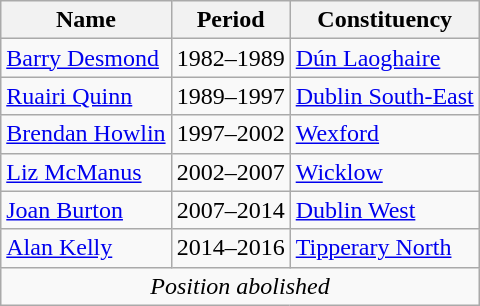<table class="wikitable">
<tr>
<th>Name</th>
<th>Period</th>
<th>Constituency</th>
</tr>
<tr>
<td><a href='#'>Barry Desmond</a></td>
<td>1982–1989</td>
<td><a href='#'>Dún Laoghaire</a></td>
</tr>
<tr>
<td><a href='#'>Ruairi Quinn</a></td>
<td>1989–1997</td>
<td><a href='#'>Dublin South-East</a></td>
</tr>
<tr>
<td><a href='#'>Brendan Howlin</a></td>
<td>1997–2002</td>
<td><a href='#'>Wexford</a></td>
</tr>
<tr>
<td><a href='#'>Liz McManus</a></td>
<td>2002–2007</td>
<td><a href='#'>Wicklow</a></td>
</tr>
<tr>
<td><a href='#'>Joan Burton</a></td>
<td>2007–2014</td>
<td><a href='#'>Dublin West</a></td>
</tr>
<tr>
<td><a href='#'>Alan Kelly</a></td>
<td>2014–2016</td>
<td><a href='#'>Tipperary North</a></td>
</tr>
<tr>
<td align=center colspan="3"><em>Position abolished</em></td>
</tr>
</table>
